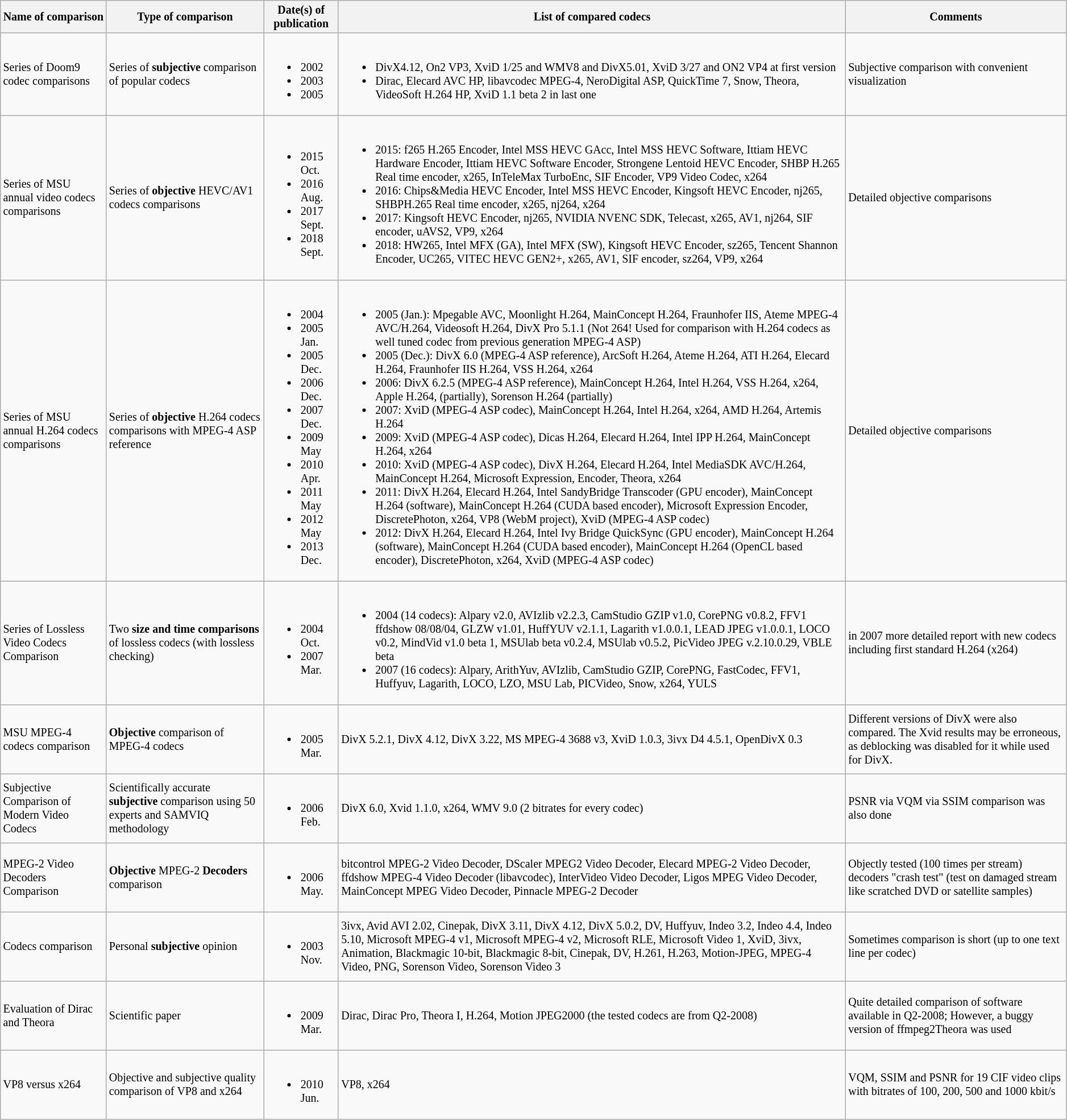<table class="wikitable" style="width: auto; font-size: smaller;">
<tr>
<th>Name of comparison</th>
<th>Type of comparison</th>
<th>Date(s) of publication</th>
<th>List of compared codecs</th>
<th>Comments</th>
</tr>
<tr>
<td>Series of Doom9 codec comparisons</td>
<td>Series of <strong>subjective</strong> comparison of popular codecs</td>
<td><br><ul><li>2002</li><li>2003</li><li>2005</li></ul></td>
<td><br><ul><li>DivX4.12, On2 VP3, XviD 1/25 and WMV8 and DivX5.01, XviD 3/27 and ON2 VP4 at first version</li><li>Dirac, Elecard AVC HP, libavcodec MPEG-4, NeroDigital ASP, QuickTime 7, Snow, Theora, VideoSoft H.264 HP, XviD 1.1 beta 2 in last one</li></ul></td>
<td>Subjective comparison with convenient visualization</td>
</tr>
<tr>
<td>Series of MSU annual video codecs comparisons</td>
<td>Series of <strong>objective</strong> HEVC/AV1 codecs comparisons</td>
<td><br><ul><li>2015 Oct.</li><li>2016 Aug.</li><li>2017 Sept.</li><li>2018 Sept.</li></ul></td>
<td><br><ul><li>2015: f265 H.265 Encoder, Intel MSS HEVC GAcc, Intel MSS HEVC Software, Ittiam HEVC Hardware Encoder, Ittiam HEVC Software Encoder, Strongene Lentoid HEVC Encoder, SHBP H.265 Real time encoder, x265, InTeleMax TurboEnc, SIF Encoder, VP9 Video Codec, x264</li><li>2016: Chips&Media HEVC Encoder, Intel MSS HEVC Encoder, Kingsoft HEVC Encoder, nj265, SHBPH.265 Real time encoder, x265, nj264, x264</li><li>2017: Kingsoft HEVC Encoder, nj265, NVIDIA NVENC SDK, Telecast, x265, AV1, nj264, SIF encoder, uAVS2, VP9, x264</li><li>2018: HW265, Intel MFX (GA), Intel MFX (SW), Kingsoft HEVC Encoder, sz265, Tencent Shannon Encoder, UC265, VITEC HEVC GEN2+, x265, AV1, SIF encoder, sz264, VP9, x264</li></ul></td>
<td>Detailed objective comparisons</td>
</tr>
<tr>
<td>Series of MSU annual H.264 codecs comparisons</td>
<td>Series of <strong>objective</strong> H.264 codecs comparisons with MPEG-4 ASP reference</td>
<td><br><ul><li>2004</li><li>2005 Jan.</li><li>2005 Dec.</li><li>2006 Dec.</li><li>2007 Dec.</li><li>2009 May</li><li>2010 Apr.</li><li>2011 May</li><li>2012 May</li><li>2013 Dec.</li></ul></td>
<td><br><ul><li>2005 (Jan.): Mpegable AVC, Moonlight H.264, MainConcept H.264, Fraunhofer IIS, Ateme MPEG-4 AVC/H.264, Videosoft H.264, DivX Pro 5.1.1 (Not 264! Used for comparison with H.264 codecs as well tuned codec from previous generation MPEG-4 ASP)</li><li>2005 (Dec.): DivX 6.0 (MPEG-4 ASP reference), ArcSoft H.264, Ateme H.264, ATI H.264, Elecard H.264, Fraunhofer IIS H.264,  VSS H.264, x264</li><li>2006: DivX 6.2.5 (MPEG-4 ASP reference), MainConcept H.264, Intel H.264, VSS H.264, x264, Apple H.264, (partially), Sorenson H.264 (partially)</li><li>2007: XviD (MPEG-4 ASP codec), MainConcept H.264, Intel H.264, x264, AMD H.264, Artemis H.264</li><li>2009: XviD (MPEG-4 ASP codec), Dicas H.264, Elecard H.264, Intel IPP H.264, MainConcept H.264, x264</li><li>2010: XviD (MPEG-4 ASP codec), DivX H.264, Elecard H.264, Intel MediaSDK AVC/H.264, MainConcept H.264, Microsoft Expression, Encoder, Theora, x264</li><li>2011: DivX H.264, Elecard H.264, Intel SandyBridge Transcoder (GPU encoder), MainConcept H.264 (software), MainConcept H.264 (CUDA based encoder), Microsoft Expression Encoder, DiscretePhoton, x264, VP8 (WebM project), XviD (MPEG-4 ASP codec)</li><li>2012: DivX H.264, Elecard H.264, Intel Ivy Bridge QuickSync (GPU encoder), MainConcept H.264 (software), MainConcept H.264 (CUDA based encoder), MainConcept H.264 (OpenCL based encoder), DiscretePhoton, x264, XviD (MPEG-4 ASP codec)</li></ul></td>
<td>Detailed objective comparisons</td>
</tr>
<tr>
<td>Series of Lossless Video Codecs Comparison</td>
<td>Two <strong>size and time comparisons</strong> of lossless codecs (with lossless checking)</td>
<td><br><ul><li>2004 Oct.</li><li>2007 Mar.</li></ul></td>
<td><br><ul><li>2004 (14 codecs): Alpary v2.0, AVIzlib v2.2.3, CamStudio GZIP v1.0, CorePNG v0.8.2, FFV1 ffdshow 08/08/04, GLZW v1.01, HuffYUV v2.1.1, Lagarith v1.0.0.1, LEAD JPEG v1.0.0.1, LOCO v0.2, MindVid v1.0 beta 1, MSUlab beta v0.2.4, MSUlab v0.5.2, PicVideo JPEG v.2.10.0.29, VBLE beta</li><li>2007 (16 codecs): Alpary, ArithYuv, AVIzlib, CamStudio GZIP, CorePNG, FastCodec, FFV1, Huffyuv, Lagarith, LOCO, LZO, MSU Lab, PICVideo, Snow, x264, YULS</li></ul></td>
<td>in 2007 more detailed report with new codecs including first standard H.264 (x264)</td>
</tr>
<tr>
<td>MSU MPEG-4 codecs comparison</td>
<td><strong>Objective</strong> comparison of MPEG-4 codecs</td>
<td><br><ul><li>2005 Mar.</li></ul></td>
<td>DivX 5.2.1, DivX 4.12, DivX 3.22, MS MPEG-4 3688 v3, XviD 1.0.3, 3ivx D4 4.5.1, OpenDivX 0.3</td>
<td>Different versions of DivX were also compared. The Xvid results may be erroneous, as deblocking was disabled for it while used for DivX.</td>
</tr>
<tr>
<td>Subjective Comparison of Modern Video Codecs</td>
<td>Scientifically accurate <strong>subjective</strong> comparison using 50 experts and SAMVIQ methodology</td>
<td><br><ul><li>2006 Feb.</li></ul></td>
<td>DivX 6.0, Xvid 1.1.0, x264, WMV 9.0 (2 bitrates for every codec)</td>
<td>PSNR via VQM via SSIM comparison was also done</td>
</tr>
<tr>
<td>MPEG-2 Video Decoders Comparison</td>
<td><strong>Objective</strong> MPEG-2 <strong>Decoders</strong> comparison</td>
<td><br><ul><li>2006 May.</li></ul></td>
<td>bitcontrol MPEG-2 Video Decoder, DScaler MPEG2 Video Decoder, Elecard MPEG-2 Video Decoder, ffdshow MPEG-4 Video Decoder (libavcodec), InterVideo Video Decoder, Ligos MPEG Video Decoder, MainConcept MPEG Video Decoder, Pinnacle MPEG-2 Decoder</td>
<td>Objectly tested (100 times per stream) decoders "crash test" (test on damaged stream like scratched DVD or satellite samples)</td>
</tr>
<tr>
<td>Codecs comparison</td>
<td>Personal <strong>subjective</strong> opinion</td>
<td><br><ul><li>2003 Nov.</li></ul></td>
<td>3ivx, Avid AVI 2.02, Cinepak, DivX 3.11, DivX 4.12, DivX 5.0.2, DV, Huffyuv, Indeo 3.2, Indeo 4.4, Indeo 5.10, Microsoft MPEG-4 v1, Microsoft MPEG-4 v2, Microsoft RLE, Microsoft Video 1, XviD, 3ivx, Animation, Blackmagic 10-bit, Blackmagic 8-bit, Cinepak, DV, H.261, H.263, Motion-JPEG, MPEG-4 Video, PNG, Sorenson Video, Sorenson Video 3</td>
<td>Sometimes comparison is short (up to one text line per codec)</td>
</tr>
<tr>
<td>Evaluation of Dirac and Theora</td>
<td>Scientific paper</td>
<td><br><ul><li>2009 Mar.</li></ul></td>
<td>Dirac, Dirac Pro, Theora I, H.264, Motion JPEG2000 (the tested codecs are from Q2-2008)</td>
<td>Quite detailed comparison of software available in Q2-2008; However, a buggy version of ffmpeg2Theora was used</td>
</tr>
<tr>
<td>VP8 versus x264</td>
<td>Objective and subjective quality comparison of VP8 and x264</td>
<td><br><ul><li>2010 Jun.</li></ul></td>
<td>VP8, x264</td>
<td>VQM, SSIM and PSNR for 19 CIF video clips with bitrates of 100, 200, 500 and 1000 kbit/s</td>
</tr>
</table>
